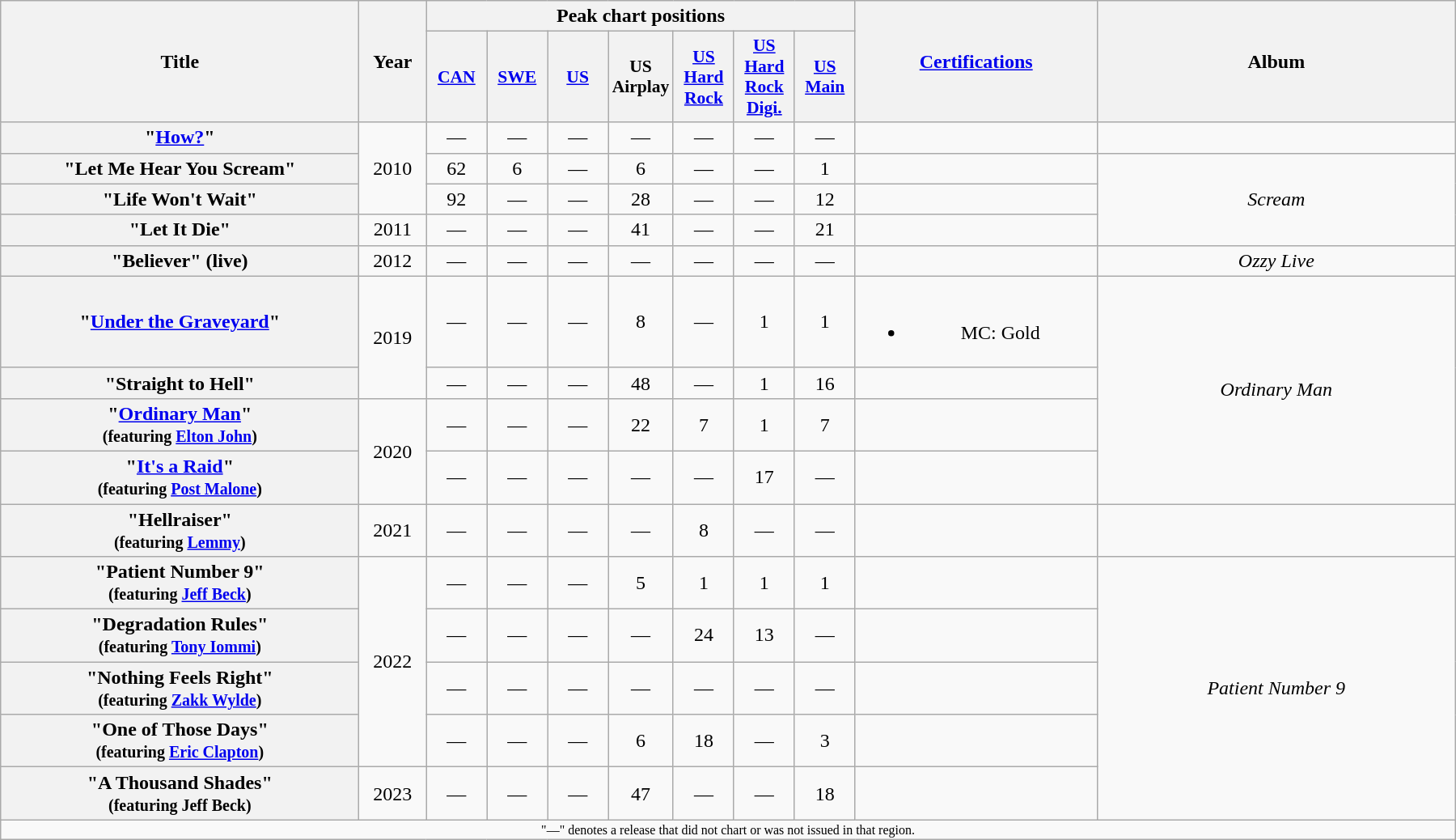<table class="wikitable plainrowheaders" style="text-align:center">
<tr>
<th scope="col" rowspan="2" style="width:18em">Title</th>
<th scope="col" rowspan="2" style="width:3em">Year</th>
<th scope="col" colspan="7">Peak chart positions</th>
<th scope="col" rowspan="2" style="width:12em;"><a href='#'>Certifications</a></th>
<th scope="col" rowspan="2" style="width:18em;">Album</th>
</tr>
<tr>
<th scope="col" style="width:3em;font-size:90%;"><a href='#'>CAN</a><br></th>
<th scope="col" style="width:3em;font-size:90%;"><a href='#'>SWE</a><br></th>
<th scope="col" style="width:3em;font-size:90%;"><a href='#'>US</a><br></th>
<th scope="col" style="width:3em;font-size:90%;">US Airplay</th>
<th scope="col" style="width:3em;font-size:90%;"><a href='#'>US<br>Hard Rock</a></th>
<th scope="col" style="width:3em;font-size:90%;"><a href='#'>US<br>Hard Rock Digi.</a></th>
<th scope="col" style="width:3em;font-size:90%;"><a href='#'>US<br>Main</a></th>
</tr>
<tr>
<th scope="row">"<a href='#'>How?</a>"</th>
<td rowspan="3">2010</td>
<td>—</td>
<td>—</td>
<td>—</td>
<td>—</td>
<td>—</td>
<td>—</td>
<td>—</td>
<td></td>
<td></td>
</tr>
<tr>
<th scope="row">"Let Me Hear You Scream"</th>
<td>62</td>
<td>6</td>
<td>—</td>
<td>6</td>
<td>—</td>
<td>—</td>
<td>1</td>
<td></td>
<td rowspan="3"><em>Scream</em></td>
</tr>
<tr>
<th scope="row">"Life Won't Wait"</th>
<td>92</td>
<td>—</td>
<td>—</td>
<td>28</td>
<td>—</td>
<td>—</td>
<td>12</td>
<td></td>
</tr>
<tr>
<th scope="row">"Let It Die"</th>
<td>2011</td>
<td>—</td>
<td>—</td>
<td>—</td>
<td>41</td>
<td>—</td>
<td>—</td>
<td>21</td>
<td></td>
</tr>
<tr>
<th scope="row">"Believer" (live)</th>
<td>2012</td>
<td>—</td>
<td>—</td>
<td>—</td>
<td>—</td>
<td>—</td>
<td>—</td>
<td>—</td>
<td></td>
<td><em>Ozzy Live</em></td>
</tr>
<tr>
<th scope="row">"<a href='#'>Under the Graveyard</a>"</th>
<td rowspan="2">2019</td>
<td>—</td>
<td>—</td>
<td>—</td>
<td>8</td>
<td>—</td>
<td>1</td>
<td>1</td>
<td><br><ul><li>MC: Gold</li></ul></td>
<td rowspan="4"><em>Ordinary Man</em></td>
</tr>
<tr>
<th scope="row">"Straight to Hell"</th>
<td>—</td>
<td>—</td>
<td>—</td>
<td>48</td>
<td>—</td>
<td>1</td>
<td>16</td>
<td></td>
</tr>
<tr>
<th scope="row">"<a href='#'>Ordinary Man</a>"<br><small>(featuring <a href='#'>Elton John</a>)</small></th>
<td rowspan="2">2020</td>
<td>—</td>
<td>—</td>
<td>—</td>
<td>22</td>
<td>7</td>
<td>1</td>
<td>7</td>
<td></td>
</tr>
<tr>
<th scope="row">"<a href='#'>It's a Raid</a>"<br><small>(featuring <a href='#'>Post Malone</a>)</small></th>
<td>—</td>
<td>—</td>
<td>—</td>
<td>—</td>
<td>—</td>
<td>17</td>
<td>—</td>
<td></td>
</tr>
<tr>
<th scope="row">"Hellraiser"<br><small>(featuring <a href='#'>Lemmy</a>)</small></th>
<td>2021</td>
<td>—</td>
<td>—</td>
<td>—</td>
<td>—</td>
<td>8</td>
<td>—</td>
<td>—</td>
<td></td>
<td></td>
</tr>
<tr>
<th scope="row">"Patient Number 9"<br><small>(featuring <a href='#'>Jeff Beck</a>)</small></th>
<td rowspan="4">2022</td>
<td>—</td>
<td>—</td>
<td>—</td>
<td>5</td>
<td>1</td>
<td>1</td>
<td>1</td>
<td></td>
<td rowspan="5"><em>Patient Number 9</em></td>
</tr>
<tr>
<th scope="row">"Degradation Rules"<br><small>(featuring <a href='#'>Tony Iommi</a>)</small></th>
<td>—</td>
<td>—</td>
<td>—</td>
<td>—</td>
<td>24</td>
<td>13</td>
<td>—</td>
<td></td>
</tr>
<tr>
<th scope="row">"Nothing Feels Right"<br><small>(featuring <a href='#'>Zakk Wylde</a>)</small></th>
<td>—</td>
<td>—</td>
<td>—</td>
<td>—</td>
<td>—</td>
<td>—</td>
<td>—</td>
<td></td>
</tr>
<tr>
<th scope="row">"One of Those Days"<br><small>(featuring <a href='#'>Eric Clapton</a>)</small></th>
<td>—</td>
<td>—</td>
<td>—</td>
<td>6</td>
<td>18</td>
<td>—</td>
<td>3</td>
<td></td>
</tr>
<tr>
<th scope="row">"A Thousand Shades"<br><small>(featuring Jeff Beck)</small></th>
<td>2023</td>
<td>—</td>
<td>—</td>
<td>—</td>
<td>47</td>
<td>—</td>
<td>—</td>
<td>18</td>
</tr>
<tr>
<td colspan="15" style="font-size: 8pt">"—" denotes a release that did not chart or was not issued in that region.</td>
</tr>
</table>
